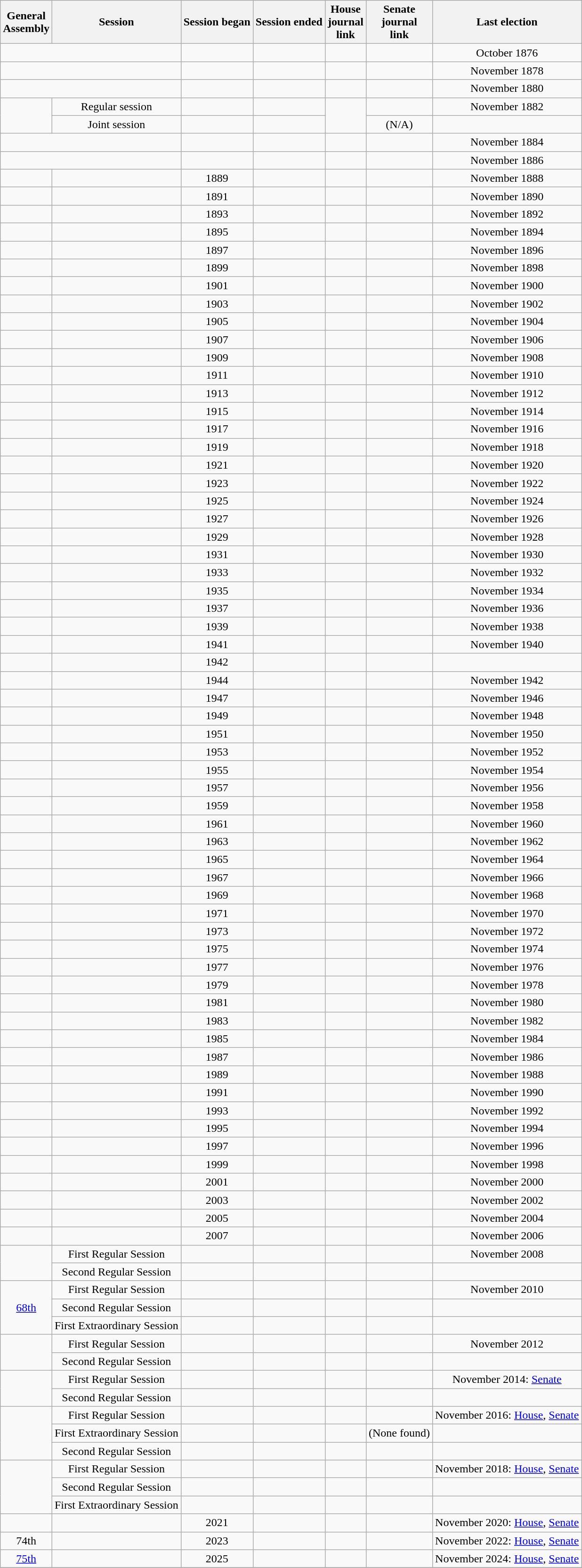<table class="wikitable mw-datatable sticky-header" style="text-align:center">
<tr>
<th>General<br>Assembly</th>
<th>Session</th>
<th>Session began</th>
<th>Session ended</th>
<th>House<br>journal<br>link</th>
<th>Senate<br>journal<br>link</th>
<th>Last election</th>
</tr>
<tr>
<td colspan=2></td>
<td></td>
<td></td>
<td></td>
<td></td>
<td>October 1876</td>
</tr>
<tr>
<td colspan=2></td>
<td></td>
<td></td>
<td></td>
<td></td>
<td>November 1878</td>
</tr>
<tr>
<td colspan=2></td>
<td></td>
<td></td>
<td></td>
<td></td>
<td>November 1880</td>
</tr>
<tr>
<td rowspan=2></td>
<td>Regular session</td>
<td></td>
<td></td>
<td rowspan=2></td>
<td></td>
<td>November 1882</td>
</tr>
<tr>
<td>Joint session</td>
<td></td>
<td></td>
<td>(N/A)</td>
<td></td>
</tr>
<tr>
<td colspan=2></td>
<td></td>
<td></td>
<td></td>
<td></td>
<td>November 1884</td>
</tr>
<tr>
<td colspan=2></td>
<td></td>
<td></td>
<td></td>
<td></td>
<td>November 1886</td>
</tr>
<tr>
<td></td>
<td></td>
<td>1889</td>
<td></td>
<td></td>
<td></td>
<td>November 1888</td>
</tr>
<tr>
<td></td>
<td></td>
<td>1891</td>
<td></td>
<td></td>
<td></td>
<td>November 1890</td>
</tr>
<tr>
<td></td>
<td></td>
<td>1893</td>
<td></td>
<td></td>
<td></td>
<td>November 1892</td>
</tr>
<tr>
<td></td>
<td></td>
<td>1895</td>
<td></td>
<td></td>
<td></td>
<td>November 1894</td>
</tr>
<tr>
<td></td>
<td></td>
<td>1897</td>
<td></td>
<td></td>
<td></td>
<td>November 1896</td>
</tr>
<tr>
<td></td>
<td></td>
<td>1899</td>
<td></td>
<td></td>
<td></td>
<td>November 1898</td>
</tr>
<tr>
<td></td>
<td></td>
<td>1901</td>
<td></td>
<td></td>
<td></td>
<td>November 1900</td>
</tr>
<tr>
<td></td>
<td></td>
<td>1903</td>
<td></td>
<td></td>
<td></td>
<td>November 1902</td>
</tr>
<tr>
<td></td>
<td></td>
<td>1905</td>
<td></td>
<td></td>
<td></td>
<td>November 1904</td>
</tr>
<tr>
<td></td>
<td></td>
<td>1907</td>
<td></td>
<td></td>
<td></td>
<td>November 1906</td>
</tr>
<tr>
<td></td>
<td></td>
<td>1909</td>
<td></td>
<td></td>
<td></td>
<td>November 1908</td>
</tr>
<tr>
<td></td>
<td></td>
<td>1911</td>
<td></td>
<td></td>
<td></td>
<td>November 1910</td>
</tr>
<tr>
<td></td>
<td></td>
<td>1913</td>
<td></td>
<td></td>
<td></td>
<td>November 1912</td>
</tr>
<tr>
<td></td>
<td></td>
<td>1915</td>
<td></td>
<td></td>
<td></td>
<td>November 1914</td>
</tr>
<tr>
<td></td>
<td></td>
<td>1917</td>
<td></td>
<td></td>
<td></td>
<td>November 1916</td>
</tr>
<tr>
<td></td>
<td></td>
<td>1919</td>
<td></td>
<td></td>
<td></td>
<td>November 1918</td>
</tr>
<tr>
<td></td>
<td></td>
<td>1921</td>
<td></td>
<td></td>
<td></td>
<td>November 1920</td>
</tr>
<tr>
<td></td>
<td></td>
<td>1923</td>
<td></td>
<td></td>
<td></td>
<td>November 1922</td>
</tr>
<tr>
<td></td>
<td></td>
<td>1925</td>
<td></td>
<td></td>
<td></td>
<td>November 1924</td>
</tr>
<tr>
<td></td>
<td></td>
<td>1927</td>
<td></td>
<td></td>
<td></td>
<td>November 1926</td>
</tr>
<tr>
<td></td>
<td></td>
<td>1929</td>
<td></td>
<td></td>
<td></td>
<td>November 1928</td>
</tr>
<tr>
<td></td>
<td></td>
<td>1931</td>
<td></td>
<td></td>
<td></td>
<td>November 1930</td>
</tr>
<tr>
<td></td>
<td></td>
<td>1933</td>
<td></td>
<td></td>
<td></td>
<td>November 1932</td>
</tr>
<tr>
<td></td>
<td></td>
<td>1935</td>
<td></td>
<td></td>
<td></td>
<td>November 1934</td>
</tr>
<tr>
<td></td>
<td></td>
<td>1937</td>
<td></td>
<td></td>
<td></td>
<td>November 1936</td>
</tr>
<tr>
<td></td>
<td></td>
<td>1939</td>
<td></td>
<td></td>
<td></td>
<td>November 1938</td>
</tr>
<tr>
<td></td>
<td></td>
<td>1941</td>
<td></td>
<td></td>
<td></td>
<td>November 1940</td>
</tr>
<tr>
<td></td>
<td></td>
<td>1942</td>
<td></td>
<td></td>
<td></td>
<td></td>
</tr>
<tr>
<td></td>
<td></td>
<td>1944</td>
<td></td>
<td></td>
<td></td>
<td>November 1942</td>
</tr>
<tr>
<td></td>
<td></td>
<td>1947</td>
<td></td>
<td></td>
<td></td>
<td>November 1946</td>
</tr>
<tr>
<td></td>
<td></td>
<td>1949</td>
<td></td>
<td></td>
<td></td>
<td>November 1948</td>
</tr>
<tr>
<td></td>
<td></td>
<td>1951</td>
<td></td>
<td></td>
<td></td>
<td>November 1950</td>
</tr>
<tr>
<td></td>
<td></td>
<td>1953</td>
<td></td>
<td></td>
<td></td>
<td>November 1952</td>
</tr>
<tr>
<td></td>
<td></td>
<td>1955</td>
<td></td>
<td></td>
<td></td>
<td>November 1954</td>
</tr>
<tr>
<td></td>
<td></td>
<td>1957</td>
<td></td>
<td></td>
<td></td>
<td>November 1956</td>
</tr>
<tr>
<td></td>
<td></td>
<td>1959</td>
<td></td>
<td></td>
<td></td>
<td>November 1958</td>
</tr>
<tr>
<td></td>
<td></td>
<td>1961</td>
<td></td>
<td></td>
<td></td>
<td>November 1960</td>
</tr>
<tr>
<td></td>
<td></td>
<td>1963</td>
<td></td>
<td></td>
<td></td>
<td>November 1962</td>
</tr>
<tr>
<td></td>
<td></td>
<td>1965</td>
<td></td>
<td></td>
<td></td>
<td>November 1964</td>
</tr>
<tr>
<td></td>
<td></td>
<td>1967</td>
<td></td>
<td></td>
<td></td>
<td>November 1966</td>
</tr>
<tr>
<td></td>
<td></td>
<td>1969</td>
<td></td>
<td></td>
<td></td>
<td>November 1968</td>
</tr>
<tr>
<td></td>
<td></td>
<td>1971</td>
<td></td>
<td></td>
<td></td>
<td>November 1970</td>
</tr>
<tr>
<td></td>
<td></td>
<td>1973</td>
<td></td>
<td></td>
<td></td>
<td>November 1972</td>
</tr>
<tr>
<td></td>
<td></td>
<td>1975</td>
<td></td>
<td></td>
<td></td>
<td>November 1974</td>
</tr>
<tr>
<td></td>
<td></td>
<td>1977</td>
<td></td>
<td></td>
<td></td>
<td>November 1976</td>
</tr>
<tr>
<td></td>
<td></td>
<td>1979</td>
<td></td>
<td></td>
<td></td>
<td>November 1978</td>
</tr>
<tr>
<td></td>
<td></td>
<td>1981</td>
<td></td>
<td></td>
<td></td>
<td>November 1980</td>
</tr>
<tr>
<td></td>
<td></td>
<td>1983</td>
<td></td>
<td></td>
<td></td>
<td>November 1982</td>
</tr>
<tr>
<td></td>
<td></td>
<td>1985</td>
<td></td>
<td></td>
<td></td>
<td>November 1984</td>
</tr>
<tr>
<td></td>
<td></td>
<td>1987</td>
<td></td>
<td></td>
<td></td>
<td>November 1986</td>
</tr>
<tr>
<td></td>
<td></td>
<td>1989</td>
<td></td>
<td></td>
<td></td>
<td>November 1988</td>
</tr>
<tr>
<td></td>
<td></td>
<td>1991</td>
<td></td>
<td></td>
<td></td>
<td>November 1990</td>
</tr>
<tr>
<td></td>
<td></td>
<td>1993</td>
<td></td>
<td></td>
<td></td>
<td>November 1992</td>
</tr>
<tr>
<td></td>
<td></td>
<td>1995</td>
<td></td>
<td></td>
<td></td>
<td>November 1994</td>
</tr>
<tr>
<td></td>
<td></td>
<td>1997</td>
<td></td>
<td></td>
<td></td>
<td>November 1996</td>
</tr>
<tr>
<td></td>
<td></td>
<td>1999</td>
<td></td>
<td></td>
<td></td>
<td>November 1998</td>
</tr>
<tr>
<td></td>
<td></td>
<td>2001</td>
<td></td>
<td></td>
<td></td>
<td>November 2000</td>
</tr>
<tr>
<td></td>
<td></td>
<td>2003</td>
<td></td>
<td></td>
<td></td>
<td>November 2002</td>
</tr>
<tr>
<td></td>
<td></td>
<td>2005</td>
<td></td>
<td></td>
<td></td>
<td>November 2004</td>
</tr>
<tr>
<td></td>
<td></td>
<td>2007</td>
<td></td>
<td></td>
<td></td>
<td>November 2006</td>
</tr>
<tr>
<td rowspan=2></td>
<td>First Regular Session</td>
<td></td>
<td></td>
<td></td>
<td></td>
<td>November 2008</td>
</tr>
<tr>
<td>Second Regular Session</td>
<td></td>
<td></td>
<td></td>
<td></td>
<td></td>
</tr>
<tr>
<td rowspan=3><a href='#'>68th</a></td>
<td>First Regular Session</td>
<td></td>
<td></td>
<td></td>
<td></td>
<td>November 2010</td>
</tr>
<tr>
<td>Second Regular Session</td>
<td></td>
<td></td>
<td></td>
<td></td>
<td></td>
</tr>
<tr>
<td>First Extraordinary Session</td>
<td></td>
<td></td>
<td></td>
<td></td>
<td></td>
</tr>
<tr>
<td rowspan=2></td>
<td>First Regular Session</td>
<td></td>
<td></td>
<td></td>
<td></td>
<td>November 2012</td>
</tr>
<tr>
<td>Second Regular Session</td>
<td></td>
<td></td>
<td></td>
<td></td>
<td></td>
</tr>
<tr>
<td rowspan=2></td>
<td>First Regular Session</td>
<td></td>
<td></td>
<td></td>
<td></td>
<td>November 2014: <a href='#'>Senate</a></td>
</tr>
<tr>
<td>Second Regular Session</td>
<td></td>
<td></td>
<td></td>
<td></td>
<td></td>
</tr>
<tr>
<td rowspan=3></td>
<td>First Regular Session</td>
<td></td>
<td></td>
<td></td>
<td></td>
<td>November 2016: <a href='#'>House</a>, <a href='#'>Senate</a></td>
</tr>
<tr>
<td>First Extraordinary Session</td>
<td></td>
<td></td>
<td></td>
<td>(None found)</td>
<td></td>
</tr>
<tr>
<td>Second Regular Session</td>
<td></td>
<td></td>
<td></td>
<td></td>
<td></td>
</tr>
<tr>
<td rowspan=3></td>
<td>First Regular Session</td>
<td></td>
<td></td>
<td></td>
<td></td>
<td>November 2018: <a href='#'>House</a>, <a href='#'>Senate</a></td>
</tr>
<tr>
<td>Second Regular Session</td>
<td></td>
<td></td>
<td></td>
<td></td>
<td></td>
</tr>
<tr>
<td>First Extraordinary Session</td>
<td></td>
<td></td>
<td></td>
<td></td>
<td></td>
</tr>
<tr>
<td></td>
<td></td>
<td>2021</td>
<td></td>
<td></td>
<td></td>
<td>November 2020: <a href='#'>House</a>, <a href='#'>Senate</a></td>
</tr>
<tr>
<td>74th</td>
<td></td>
<td>2023</td>
<td></td>
<td></td>
<td></td>
<td>November 2022: <a href='#'>House</a>, <a href='#'>Senate</a></td>
</tr>
<tr>
<td><a href='#'>75th</a></td>
<td></td>
<td>2025</td>
<td></td>
<td></td>
<td></td>
<td>November 2024: <a href='#'>House</a>, <a href='#'>Senate</a></td>
</tr>
<tr>
</tr>
</table>
